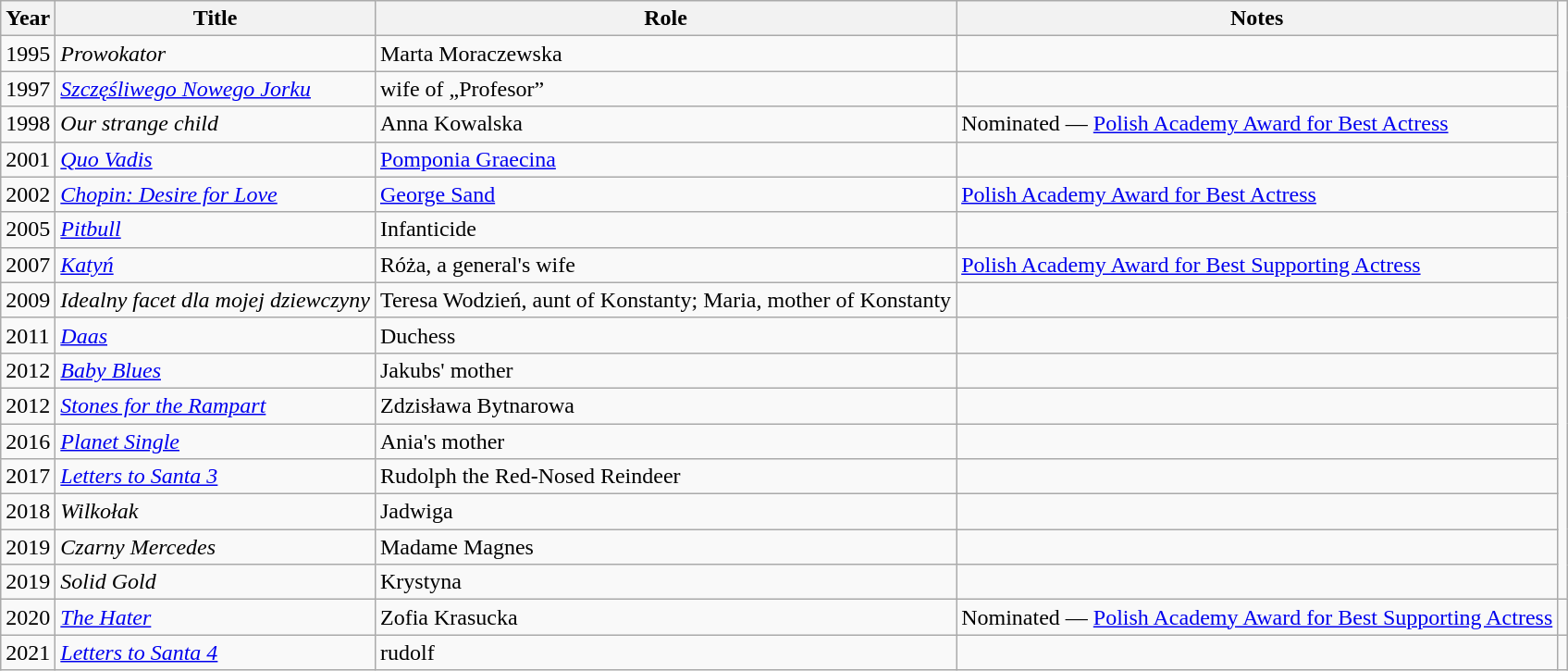<table class="wikitable sortable">
<tr>
<th>Year</th>
<th>Title</th>
<th>Role</th>
<th class="unsortable">Notes</th>
</tr>
<tr>
<td>1995</td>
<td><em>Prowokator</em></td>
<td>Marta Moraczewska</td>
<td></td>
</tr>
<tr>
<td>1997</td>
<td><em><a href='#'>Szczęśliwego Nowego Jorku</a></em></td>
<td>wife of „Profesor”</td>
<td></td>
</tr>
<tr>
<td>1998</td>
<td><em>Our strange child</em></td>
<td>Anna Kowalska</td>
<td>Nominated — <a href='#'>Polish Academy Award for Best Actress</a></td>
</tr>
<tr>
<td>2001</td>
<td><em><a href='#'>Quo Vadis</a></em></td>
<td><a href='#'>Pomponia Graecina</a></td>
<td></td>
</tr>
<tr>
<td>2002</td>
<td><em><a href='#'>Chopin: Desire for Love</a></em></td>
<td><a href='#'>George Sand</a></td>
<td><a href='#'>Polish Academy Award for Best Actress</a></td>
</tr>
<tr>
<td>2005</td>
<td><em><a href='#'>Pitbull</a></em></td>
<td>Infanticide</td>
<td></td>
</tr>
<tr>
<td>2007</td>
<td><em><a href='#'>Katyń</a></em></td>
<td>Róża, a general's wife</td>
<td><a href='#'>Polish Academy Award for Best Supporting Actress</a></td>
</tr>
<tr>
<td>2009</td>
<td><em>Idealny facet dla mojej dziewczyny</em></td>
<td>Teresa Wodzień, aunt of Konstanty; Maria, mother of Konstanty</td>
<td></td>
</tr>
<tr>
<td>2011</td>
<td><em><a href='#'>Daas</a></em></td>
<td>Duchess</td>
<td></td>
</tr>
<tr>
<td>2012</td>
<td><em><a href='#'>Baby Blues</a></em></td>
<td>Jakubs' mother</td>
<td></td>
</tr>
<tr>
<td>2012</td>
<td><em><a href='#'>Stones for the Rampart</a></em></td>
<td>Zdzisława Bytnarowa</td>
<td></td>
</tr>
<tr>
<td>2016</td>
<td><em><a href='#'>Planet Single</a></em></td>
<td>Ania's mother</td>
<td></td>
</tr>
<tr>
<td>2017</td>
<td><em><a href='#'>Letters to Santa 3</a></em></td>
<td>Rudolph the Red-Nosed Reindeer</td>
<td></td>
</tr>
<tr>
<td>2018</td>
<td><em>Wilkołak</em></td>
<td>Jadwiga</td>
<td></td>
</tr>
<tr>
<td>2019</td>
<td><em>Czarny Mercedes</em></td>
<td>Madame Magnes</td>
<td></td>
</tr>
<tr>
<td>2019</td>
<td><em>Solid Gold</em></td>
<td>Krystyna</td>
<td></td>
</tr>
<tr>
<td>2020</td>
<td><em><a href='#'>The Hater</a></em></td>
<td>Zofia Krasucka</td>
<td>Nominated — <a href='#'>Polish Academy Award for Best Supporting Actress</a></td>
<td></td>
</tr>
<tr>
<td>2021</td>
<td><em><a href='#'>Letters to Santa 4</a></em></td>
<td>rudolf</td>
<td></td>
</tr>
</table>
